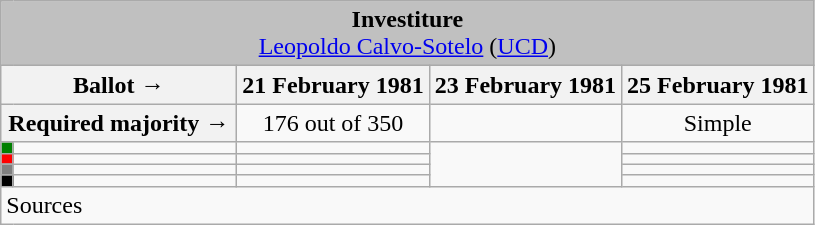<table class="wikitable" style="text-align:center;">
<tr>
<td colspan="5" align="center" bgcolor="#C0C0C0"><strong>Investiture</strong><br><a href='#'>Leopoldo Calvo-Sotelo</a> (<a href='#'>UCD</a>)</td>
</tr>
<tr>
<th colspan="2" width="150px">Ballot →</th>
<th>21 February 1981</th>
<th>23 February 1981</th>
<th>25 February 1981</th>
</tr>
<tr>
<th colspan="2">Required majority →</th>
<td>176 out of 350 </td>
<td></td>
<td>Simple </td>
</tr>
<tr>
<th width="1px" style="background:green;"></th>
<td align="left"></td>
<td></td>
<td rowspan="4"><em></em><br></td>
<td></td>
</tr>
<tr>
<th style="background:red;"></th>
<td align="left"></td>
<td></td>
<td></td>
</tr>
<tr>
<th style="background:gray;"></th>
<td align="left"></td>
<td></td>
<td></td>
</tr>
<tr>
<th style="background:black;"></th>
<td align="left"></td>
<td></td>
<td></td>
</tr>
<tr>
<td align="left" colspan="5">Sources</td>
</tr>
</table>
